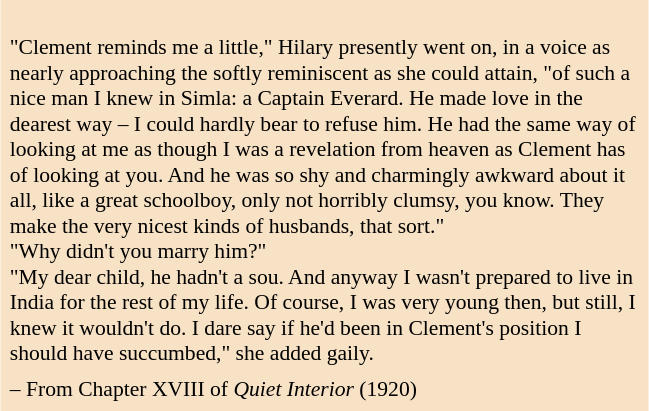<table class="toccolours" style="float: right; margin-left: 1em; margin-right: 2em; font-size: 90%; background:#f7e2c5; color:black; width:30em; max-width: 40%;" cellspacing="5">
<tr>
<td style="text-align: left;"><br>"Clement reminds me a little," Hilary presently went on, in a voice as nearly approaching the softly reminiscent as she could attain, "of such a nice man I knew in Simla: a Captain Everard. He made love in the dearest way – I could hardly bear to refuse him. He had the same way of looking at me as though I was a revelation from heaven as Clement has of looking at you. And he was so shy and charmingly awkward about it all, like a great schoolboy, only not horribly clumsy, you know. They make the very nicest kinds of husbands, that sort."<br>"Why didn't you marry him?"<br>"My dear child, he hadn't a sou. And anyway I wasn't prepared to live in India for the rest of my life. Of course, I was very young then, but still, I knew it wouldn't do. I dare say if he'd been in Clement's position I should have succumbed," she added gaily.</td>
</tr>
<tr>
<td style="text-align: left;">– From Chapter XVIII of <em>Quiet Interior</em> (1920)</td>
</tr>
</table>
